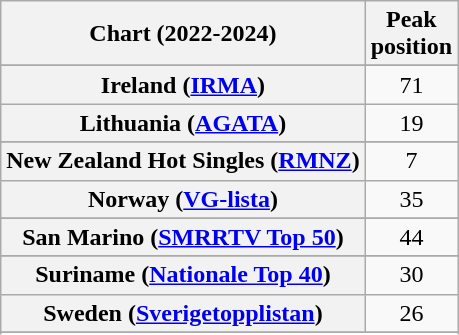<table class="wikitable sortable plainrowheaders" style="text-align:center">
<tr>
<th scope="col">Chart (2022-2024)</th>
<th scope="col">Peak<br>position</th>
</tr>
<tr>
</tr>
<tr>
</tr>
<tr>
</tr>
<tr>
</tr>
<tr>
</tr>
<tr>
</tr>
<tr>
</tr>
<tr>
</tr>
<tr>
</tr>
<tr>
</tr>
<tr>
</tr>
<tr>
</tr>
<tr>
<th scope="row">Ireland (<a href='#'>IRMA</a>)</th>
<td>71</td>
</tr>
<tr>
<th scope="row">Lithuania (<a href='#'>AGATA</a>)</th>
<td>19</td>
</tr>
<tr>
</tr>
<tr>
</tr>
<tr>
<th scope="row">New Zealand Hot Singles (<a href='#'>RMNZ</a>)</th>
<td>7</td>
</tr>
<tr>
<th scope="row">Norway (<a href='#'>VG-lista</a>)</th>
<td>35</td>
</tr>
<tr>
</tr>
<tr>
</tr>
<tr>
</tr>
<tr>
<th scope="row">San Marino (<a href='#'>SMRRTV Top 50</a>)</th>
<td>44</td>
</tr>
<tr>
</tr>
<tr>
<th scope="row">Suriname (<a href='#'>Nationale Top 40</a>)</th>
<td>30</td>
</tr>
<tr>
<th scope="row">Sweden (<a href='#'>Sverigetopplistan</a>)</th>
<td>26</td>
</tr>
<tr>
</tr>
<tr>
</tr>
<tr>
</tr>
<tr>
</tr>
</table>
